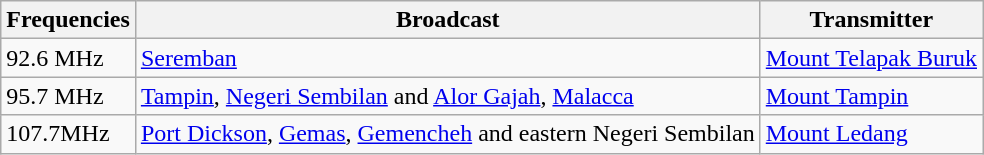<table class="wikitable">
<tr>
<th>Frequencies</th>
<th>Broadcast</th>
<th>Transmitter</th>
</tr>
<tr>
<td>92.6 MHz</td>
<td><a href='#'>Seremban</a></td>
<td><a href='#'>Mount Telapak Buruk</a></td>
</tr>
<tr>
<td>95.7 MHz</td>
<td><a href='#'>Tampin</a>, <a href='#'>Negeri Sembilan</a> and <a href='#'>Alor Gajah</a>, <a href='#'>Malacca</a></td>
<td><a href='#'>Mount Tampin</a></td>
</tr>
<tr>
<td>107.7MHz</td>
<td><a href='#'>Port Dickson</a>, <a href='#'>Gemas</a>, <a href='#'>Gemencheh</a> and eastern Negeri Sembilan</td>
<td><a href='#'>Mount Ledang</a></td>
</tr>
</table>
